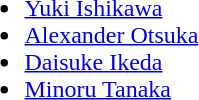<table border="0">
<tr>
<td valign="top"><br><ul><li><a href='#'>Yuki Ishikawa</a></li><li><a href='#'>Alexander Otsuka</a></li><li><a href='#'>Daisuke Ikeda</a></li><li><a href='#'>Minoru Tanaka</a></li></ul></td>
</tr>
</table>
